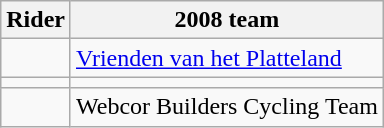<table class="wikitable">
<tr>
<th>Rider</th>
<th>2008 team</th>
</tr>
<tr>
<td></td>
<td><a href='#'>Vrienden van het Platteland</a></td>
</tr>
<tr>
<td></td>
<td></td>
</tr>
<tr>
<td></td>
<td>Webcor Builders Cycling Team</td>
</tr>
</table>
